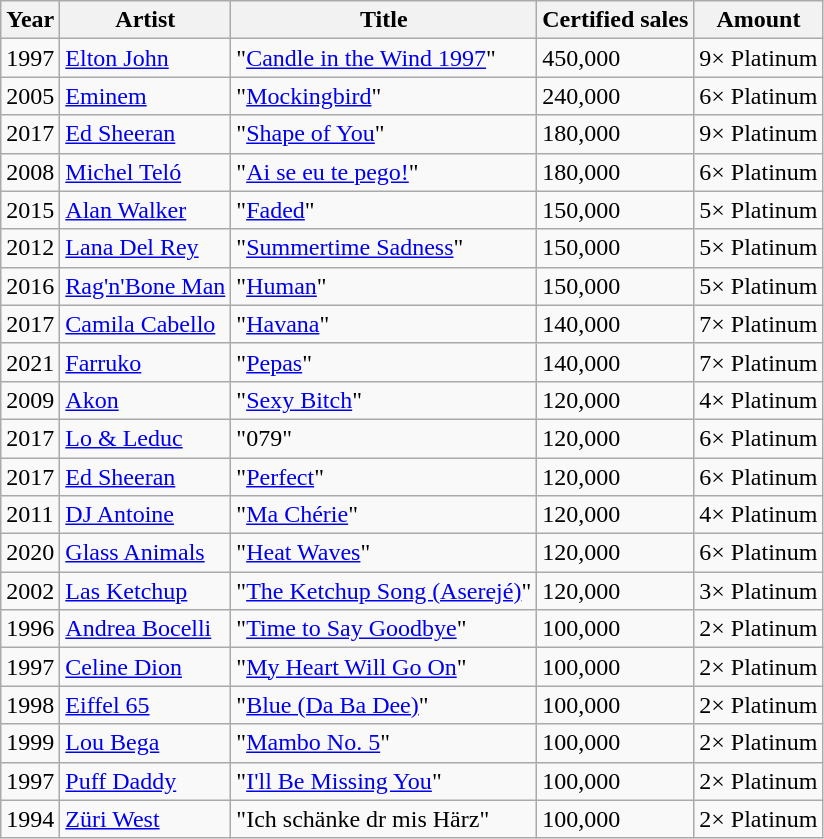<table class="wikitable">
<tr>
<th>Year</th>
<th>Artist</th>
<th>Title</th>
<th>Certified sales</th>
<th>Amount</th>
</tr>
<tr>
<td>1997</td>
<td><a href='#'>Elton John</a></td>
<td>"<a href='#'>Candle in the Wind 1997</a>"</td>
<td>450,000</td>
<td>9× Platinum</td>
</tr>
<tr>
<td>2005</td>
<td><a href='#'>Eminem</a></td>
<td>"<a href='#'>Mockingbird</a>"</td>
<td>240,000</td>
<td>6× Platinum </td>
</tr>
<tr>
<td>2017</td>
<td><a href='#'>Ed Sheeran</a></td>
<td>"<a href='#'>Shape of You</a>"</td>
<td>180,000</td>
<td>9× Platinum</td>
</tr>
<tr>
<td>2008</td>
<td><a href='#'>Michel Teló</a></td>
<td>"<a href='#'>Ai se eu te pego!</a>"</td>
<td>180,000</td>
<td>6× Platinum</td>
</tr>
<tr>
<td>2015</td>
<td><a href='#'>Alan Walker</a></td>
<td>"<a href='#'>Faded</a>"</td>
<td>150,000</td>
<td>5× Platinum</td>
</tr>
<tr>
<td>2012</td>
<td><a href='#'>Lana Del Rey</a></td>
<td>"<a href='#'>Summertime Sadness</a>"</td>
<td>150,000</td>
<td>5× Platinum</td>
</tr>
<tr>
<td>2016</td>
<td><a href='#'>Rag'n'Bone Man</a></td>
<td>"<a href='#'>Human</a>"</td>
<td>150,000</td>
<td>5× Platinum </td>
</tr>
<tr>
<td>2017</td>
<td><a href='#'>Camila Cabello</a></td>
<td>"<a href='#'>Havana</a>"</td>
<td>140,000</td>
<td>7× Platinum</td>
</tr>
<tr>
<td>2021</td>
<td><a href='#'>Farruko</a></td>
<td>"<a href='#'>Pepas</a>"</td>
<td>140,000</td>
<td>7× Platinum</td>
</tr>
<tr>
<td>2009</td>
<td><a href='#'>Akon</a></td>
<td>"<a href='#'>Sexy Bitch</a>"</td>
<td>120,000</td>
<td>4× Platinum</td>
</tr>
<tr>
<td>2017</td>
<td><a href='#'>Lo & Leduc</a></td>
<td>"079"</td>
<td>120,000</td>
<td>6× Platinum</td>
</tr>
<tr>
<td>2017</td>
<td><a href='#'>Ed Sheeran</a></td>
<td>"<a href='#'>Perfect</a>"</td>
<td>120,000</td>
<td>6× Platinum</td>
</tr>
<tr>
<td>2011</td>
<td><a href='#'>DJ Antoine</a></td>
<td>"<a href='#'>Ma Chérie</a>"</td>
<td>120,000</td>
<td>4× Platinum</td>
</tr>
<tr>
<td>2020</td>
<td><a href='#'>Glass Animals</a></td>
<td>"<a href='#'>Heat Waves</a>"</td>
<td>120,000</td>
<td>6× Platinum</td>
</tr>
<tr>
<td>2002</td>
<td><a href='#'>Las Ketchup</a></td>
<td>"<a href='#'>The Ketchup Song (Aserejé)</a>"</td>
<td>120,000</td>
<td>3× Platinum</td>
</tr>
<tr>
<td>1996</td>
<td><a href='#'>Andrea Bocelli</a></td>
<td>"<a href='#'>Time to Say Goodbye</a>"</td>
<td>100,000</td>
<td>2× Platinum</td>
</tr>
<tr>
<td>1997</td>
<td><a href='#'>Celine Dion</a></td>
<td>"<a href='#'>My Heart Will Go On</a>"</td>
<td>100,000</td>
<td>2× Platinum</td>
</tr>
<tr>
<td>1998</td>
<td><a href='#'>Eiffel 65</a></td>
<td>"<a href='#'>Blue (Da Ba Dee)</a>"</td>
<td>100,000</td>
<td>2× Platinum</td>
</tr>
<tr>
<td>1999</td>
<td><a href='#'>Lou Bega</a></td>
<td>"<a href='#'>Mambo No. 5</a>"</td>
<td>100,000</td>
<td>2× Platinum</td>
</tr>
<tr>
<td>1997</td>
<td><a href='#'>Puff Daddy</a></td>
<td>"<a href='#'>I'll Be Missing You</a>"</td>
<td>100,000</td>
<td>2× Platinum</td>
</tr>
<tr>
<td>1994</td>
<td><a href='#'>Züri West</a></td>
<td>"Ich schänke dr mis Härz"</td>
<td>100,000</td>
<td>2× Platinum</td>
</tr>
</table>
